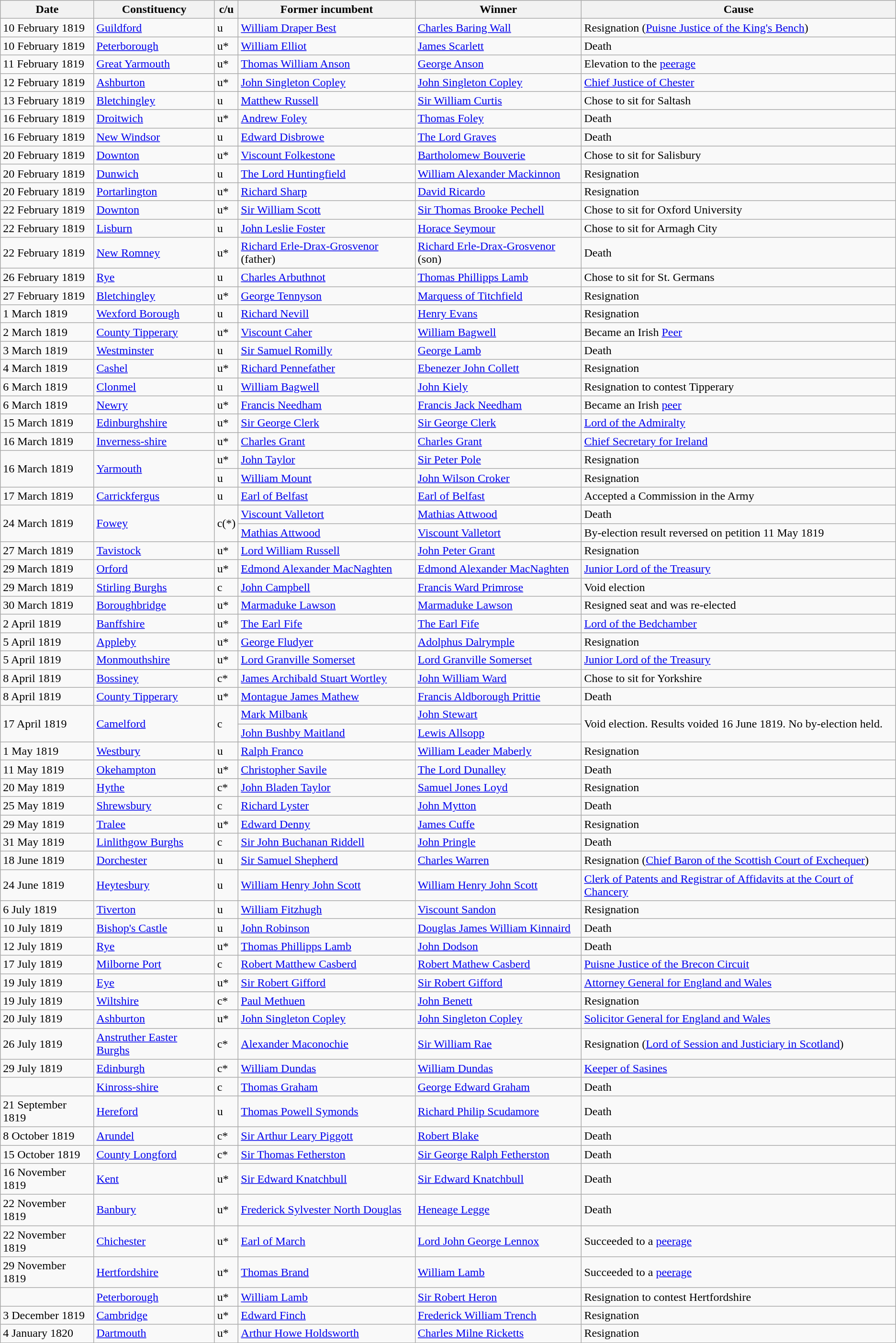<table class="wikitable">
<tr>
<th>Date</th>
<th>Constituency</th>
<th>c/u</th>
<th>Former incumbent</th>
<th>Winner</th>
<th>Cause</th>
</tr>
<tr>
<td>10 February 1819</td>
<td><a href='#'>Guildford</a></td>
<td>u</td>
<td><a href='#'>William Draper Best</a></td>
<td><a href='#'>Charles Baring Wall</a></td>
<td>Resignation (<a href='#'>Puisne Justice of the King's Bench</a>)</td>
</tr>
<tr>
<td>10 February 1819</td>
<td><a href='#'>Peterborough</a></td>
<td>u*</td>
<td><a href='#'>William Elliot</a></td>
<td><a href='#'>James Scarlett</a></td>
<td>Death</td>
</tr>
<tr>
<td>11 February 1819</td>
<td><a href='#'>Great Yarmouth</a></td>
<td>u*</td>
<td><a href='#'>Thomas William Anson</a></td>
<td><a href='#'>George Anson</a></td>
<td>Elevation to the <a href='#'>peerage</a></td>
</tr>
<tr>
<td>12 February 1819</td>
<td><a href='#'>Ashburton</a></td>
<td>u*</td>
<td><a href='#'>John Singleton Copley</a></td>
<td><a href='#'>John Singleton Copley</a></td>
<td><a href='#'>Chief Justice of Chester</a></td>
</tr>
<tr>
<td>13 February 1819</td>
<td><a href='#'>Bletchingley</a></td>
<td>u</td>
<td><a href='#'>Matthew Russell</a></td>
<td><a href='#'>Sir William Curtis</a></td>
<td>Chose to sit for Saltash</td>
</tr>
<tr>
<td>16 February 1819</td>
<td><a href='#'>Droitwich</a></td>
<td>u*</td>
<td><a href='#'>Andrew Foley</a></td>
<td><a href='#'>Thomas Foley</a></td>
<td>Death</td>
</tr>
<tr>
<td>16 February 1819</td>
<td><a href='#'>New Windsor</a></td>
<td>u</td>
<td><a href='#'>Edward Disbrowe</a></td>
<td><a href='#'>The Lord Graves</a></td>
<td>Death</td>
</tr>
<tr>
<td>20 February 1819</td>
<td><a href='#'>Downton</a></td>
<td>u*</td>
<td><a href='#'>Viscount Folkestone</a></td>
<td><a href='#'>Bartholomew Bouverie</a></td>
<td>Chose to sit for Salisbury</td>
</tr>
<tr>
<td>20 February 1819</td>
<td><a href='#'>Dunwich</a></td>
<td>u</td>
<td><a href='#'>The Lord Huntingfield</a></td>
<td><a href='#'>William Alexander Mackinnon</a></td>
<td>Resignation</td>
</tr>
<tr>
<td>20 February 1819</td>
<td><a href='#'>Portarlington</a></td>
<td>u*</td>
<td><a href='#'>Richard Sharp</a></td>
<td><a href='#'>David Ricardo</a></td>
<td>Resignation</td>
</tr>
<tr>
<td>22 February 1819</td>
<td><a href='#'>Downton</a></td>
<td>u*</td>
<td><a href='#'>Sir William Scott</a></td>
<td><a href='#'>Sir Thomas Brooke Pechell</a></td>
<td>Chose to sit for Oxford University</td>
</tr>
<tr>
<td>22 February 1819</td>
<td><a href='#'>Lisburn</a></td>
<td>u</td>
<td><a href='#'>John Leslie Foster</a></td>
<td><a href='#'>Horace Seymour</a></td>
<td>Chose to sit for Armagh City</td>
</tr>
<tr>
<td>22 February 1819</td>
<td><a href='#'>New Romney</a></td>
<td>u*</td>
<td><a href='#'>Richard Erle-Drax-Grosvenor</a> (father)</td>
<td><a href='#'>Richard Erle-Drax-Grosvenor</a> (son)</td>
<td>Death</td>
</tr>
<tr>
<td>26 February 1819</td>
<td><a href='#'>Rye</a></td>
<td>u</td>
<td><a href='#'>Charles Arbuthnot</a></td>
<td><a href='#'>Thomas Phillipps Lamb</a></td>
<td>Chose to sit for St. Germans</td>
</tr>
<tr>
<td>27 February 1819</td>
<td><a href='#'>Bletchingley</a></td>
<td>u*</td>
<td><a href='#'>George Tennyson</a></td>
<td><a href='#'>Marquess of Titchfield</a></td>
<td>Resignation</td>
</tr>
<tr>
<td>1 March 1819</td>
<td><a href='#'>Wexford Borough</a></td>
<td>u</td>
<td><a href='#'>Richard Nevill</a></td>
<td><a href='#'>Henry Evans</a></td>
<td>Resignation</td>
</tr>
<tr>
<td>2 March 1819</td>
<td><a href='#'>County Tipperary</a></td>
<td>u*</td>
<td><a href='#'>Viscount Caher</a></td>
<td><a href='#'>William Bagwell</a></td>
<td>Became an Irish <a href='#'>Peer</a></td>
</tr>
<tr>
<td>3 March 1819</td>
<td><a href='#'>Westminster</a></td>
<td>u</td>
<td><a href='#'>Sir Samuel Romilly</a></td>
<td><a href='#'>George Lamb</a></td>
<td>Death</td>
</tr>
<tr>
<td>4 March 1819</td>
<td><a href='#'>Cashel</a></td>
<td>u*</td>
<td><a href='#'>Richard Pennefather</a></td>
<td><a href='#'>Ebenezer John Collett</a></td>
<td>Resignation</td>
</tr>
<tr>
<td>6 March 1819</td>
<td><a href='#'>Clonmel</a></td>
<td>u</td>
<td><a href='#'>William Bagwell</a></td>
<td><a href='#'>John Kiely</a></td>
<td>Resignation to contest Tipperary</td>
</tr>
<tr>
<td>6 March 1819</td>
<td><a href='#'>Newry</a></td>
<td>u*</td>
<td><a href='#'>Francis Needham</a></td>
<td><a href='#'>Francis Jack Needham</a></td>
<td>Became an Irish <a href='#'>peer</a></td>
</tr>
<tr>
<td>15 March 1819</td>
<td><a href='#'>Edinburghshire</a></td>
<td>u*</td>
<td><a href='#'>Sir George Clerk</a></td>
<td><a href='#'>Sir George Clerk</a></td>
<td><a href='#'>Lord of the Admiralty</a></td>
</tr>
<tr>
<td>16 March 1819</td>
<td><a href='#'>Inverness-shire</a></td>
<td>u*</td>
<td><a href='#'>Charles Grant</a></td>
<td><a href='#'>Charles Grant</a></td>
<td><a href='#'>Chief Secretary for Ireland</a></td>
</tr>
<tr>
<td rowspan=2>16 March 1819</td>
<td rowspan=2><a href='#'>Yarmouth</a></td>
<td>u*</td>
<td><a href='#'>John Taylor</a></td>
<td><a href='#'>Sir Peter Pole</a></td>
<td>Resignation</td>
</tr>
<tr>
<td>u</td>
<td><a href='#'>William Mount</a></td>
<td><a href='#'>John Wilson Croker</a></td>
<td>Resignation</td>
</tr>
<tr>
<td>17 March 1819</td>
<td><a href='#'>Carrickfergus</a></td>
<td>u</td>
<td><a href='#'>Earl of Belfast</a></td>
<td><a href='#'>Earl of Belfast</a></td>
<td>Accepted a Commission in the Army</td>
</tr>
<tr>
<td rowspan=2>24 March 1819</td>
<td rowspan=2><a href='#'>Fowey</a></td>
<td rowspan=2>c(*)</td>
<td><a href='#'>Viscount Valletort</a></td>
<td><a href='#'>Mathias Attwood</a></td>
<td>Death</td>
</tr>
<tr>
<td><a href='#'>Mathias Attwood</a></td>
<td><a href='#'>Viscount Valletort</a></td>
<td>By-election result reversed on petition 11 May 1819</td>
</tr>
<tr>
<td>27 March 1819</td>
<td><a href='#'>Tavistock</a></td>
<td>u*</td>
<td><a href='#'>Lord William Russell</a></td>
<td><a href='#'>John Peter Grant</a></td>
<td>Resignation</td>
</tr>
<tr>
<td>29 March 1819</td>
<td><a href='#'>Orford</a></td>
<td>u*</td>
<td><a href='#'>Edmond Alexander MacNaghten</a></td>
<td><a href='#'>Edmond Alexander MacNaghten</a></td>
<td><a href='#'>Junior Lord of the Treasury</a></td>
</tr>
<tr>
<td>29 March 1819</td>
<td><a href='#'>Stirling Burghs</a></td>
<td>c</td>
<td><a href='#'>John Campbell</a></td>
<td><a href='#'>Francis Ward Primrose</a></td>
<td>Void election</td>
</tr>
<tr>
<td>30 March 1819</td>
<td><a href='#'>Boroughbridge</a></td>
<td>u*</td>
<td><a href='#'>Marmaduke Lawson</a></td>
<td><a href='#'>Marmaduke Lawson</a></td>
<td>Resigned seat and was re-elected</td>
</tr>
<tr>
<td>2 April 1819</td>
<td><a href='#'>Banffshire</a></td>
<td>u*</td>
<td><a href='#'>The Earl Fife</a></td>
<td><a href='#'>The Earl Fife</a></td>
<td><a href='#'>Lord of the Bedchamber</a></td>
</tr>
<tr>
<td>5 April 1819</td>
<td><a href='#'>Appleby</a></td>
<td>u*</td>
<td><a href='#'>George Fludyer</a></td>
<td><a href='#'>Adolphus Dalrymple</a></td>
<td>Resignation</td>
</tr>
<tr>
<td>5 April 1819</td>
<td><a href='#'>Monmouthshire</a></td>
<td>u*</td>
<td><a href='#'>Lord Granville Somerset</a></td>
<td><a href='#'>Lord Granville Somerset</a></td>
<td><a href='#'>Junior Lord of the Treasury</a></td>
</tr>
<tr>
<td>8 April 1819</td>
<td><a href='#'>Bossiney</a></td>
<td>c*</td>
<td><a href='#'>James Archibald Stuart Wortley</a></td>
<td><a href='#'>John William Ward</a></td>
<td>Chose to sit for Yorkshire</td>
</tr>
<tr>
<td>8 April 1819</td>
<td><a href='#'>County Tipperary</a></td>
<td>u*</td>
<td><a href='#'>Montague James Mathew</a></td>
<td><a href='#'>Francis Aldborough Prittie</a></td>
<td>Death</td>
</tr>
<tr>
<td rowspan=2>17 April 1819</td>
<td rowspan=2><a href='#'>Camelford</a></td>
<td rowspan=2>c</td>
<td><a href='#'>Mark Milbank</a></td>
<td><a href='#'>John Stewart</a></td>
<td rowspan=2>Void election. Results voided 16 June 1819. No by-election held.</td>
</tr>
<tr>
<td><a href='#'>John Bushby Maitland</a></td>
<td><a href='#'>Lewis Allsopp</a></td>
</tr>
<tr>
<td>1 May 1819</td>
<td><a href='#'>Westbury</a></td>
<td>u</td>
<td><a href='#'>Ralph Franco</a></td>
<td><a href='#'>William Leader Maberly</a></td>
<td>Resignation</td>
</tr>
<tr>
<td>11 May 1819</td>
<td><a href='#'>Okehampton</a></td>
<td>u*</td>
<td><a href='#'>Christopher Savile</a></td>
<td><a href='#'>The Lord Dunalley</a></td>
<td>Death</td>
</tr>
<tr>
<td>20 May 1819</td>
<td><a href='#'>Hythe</a></td>
<td>c*</td>
<td><a href='#'>John Bladen Taylor</a></td>
<td><a href='#'>Samuel Jones Loyd</a></td>
<td>Resignation</td>
</tr>
<tr>
<td>25 May 1819</td>
<td><a href='#'>Shrewsbury</a></td>
<td>c</td>
<td><a href='#'>Richard Lyster</a></td>
<td><a href='#'>John Mytton</a></td>
<td>Death</td>
</tr>
<tr>
<td>29 May 1819</td>
<td><a href='#'>Tralee</a></td>
<td>u*</td>
<td><a href='#'>Edward Denny</a></td>
<td><a href='#'>James Cuffe</a></td>
<td>Resignation</td>
</tr>
<tr>
<td>31 May 1819</td>
<td><a href='#'>Linlithgow Burghs</a></td>
<td>c</td>
<td><a href='#'>Sir John Buchanan Riddell</a></td>
<td><a href='#'>John Pringle</a></td>
<td>Death</td>
</tr>
<tr>
<td>18 June 1819</td>
<td><a href='#'>Dorchester</a></td>
<td>u</td>
<td><a href='#'>Sir Samuel Shepherd</a></td>
<td><a href='#'>Charles Warren</a></td>
<td>Resignation (<a href='#'>Chief Baron of the Scottish Court of Exchequer</a>)</td>
</tr>
<tr>
<td>24 June 1819</td>
<td><a href='#'>Heytesbury</a></td>
<td>u</td>
<td><a href='#'>William Henry John Scott</a></td>
<td><a href='#'>William Henry John Scott</a></td>
<td><a href='#'>Clerk of Patents and Registrar of Affidavits at the Court of Chancery</a></td>
</tr>
<tr>
<td>6 July 1819</td>
<td><a href='#'>Tiverton</a></td>
<td>u</td>
<td><a href='#'>William Fitzhugh</a></td>
<td><a href='#'>Viscount Sandon</a></td>
<td>Resignation</td>
</tr>
<tr>
<td>10 July 1819</td>
<td><a href='#'>Bishop's Castle</a></td>
<td>u</td>
<td><a href='#'>John Robinson</a></td>
<td><a href='#'>Douglas James William Kinnaird</a></td>
<td>Death</td>
</tr>
<tr>
<td>12 July 1819</td>
<td><a href='#'>Rye</a></td>
<td>u*</td>
<td><a href='#'>Thomas Phillipps Lamb</a></td>
<td><a href='#'>John Dodson</a></td>
<td>Death</td>
</tr>
<tr>
<td>17 July 1819</td>
<td><a href='#'>Milborne Port</a></td>
<td>c</td>
<td><a href='#'>Robert Matthew Casberd</a></td>
<td><a href='#'>Robert Mathew Casberd</a></td>
<td><a href='#'>Puisne Justice of the Brecon Circuit</a></td>
</tr>
<tr>
<td>19 July 1819</td>
<td><a href='#'>Eye</a></td>
<td>u*</td>
<td><a href='#'>Sir Robert Gifford</a></td>
<td><a href='#'>Sir Robert Gifford</a></td>
<td><a href='#'>Attorney General for England and Wales</a></td>
</tr>
<tr>
<td>19 July 1819</td>
<td><a href='#'>Wiltshire</a></td>
<td>c*</td>
<td><a href='#'>Paul Methuen</a></td>
<td><a href='#'>John Benett</a></td>
<td>Resignation</td>
</tr>
<tr>
<td>20 July 1819</td>
<td><a href='#'>Ashburton</a></td>
<td>u*</td>
<td><a href='#'>John Singleton Copley</a></td>
<td><a href='#'>John Singleton Copley</a></td>
<td><a href='#'>Solicitor General for England and Wales</a></td>
</tr>
<tr>
<td>26 July 1819</td>
<td><a href='#'>Anstruther Easter Burghs</a></td>
<td>c*</td>
<td><a href='#'>Alexander Maconochie</a></td>
<td><a href='#'>Sir William Rae</a></td>
<td>Resignation (<a href='#'>Lord of Session and Justiciary in Scotland</a>)</td>
</tr>
<tr>
<td>29 July 1819</td>
<td><a href='#'>Edinburgh</a></td>
<td>c*</td>
<td><a href='#'>William Dundas</a></td>
<td><a href='#'>William Dundas</a></td>
<td><a href='#'>Keeper of Sasines</a></td>
</tr>
<tr>
<td></td>
<td><a href='#'>Kinross-shire</a></td>
<td>c</td>
<td><a href='#'>Thomas Graham</a></td>
<td><a href='#'>George Edward Graham</a></td>
<td>Death</td>
</tr>
<tr>
<td>21 September 1819</td>
<td><a href='#'>Hereford</a></td>
<td>u</td>
<td><a href='#'>Thomas Powell Symonds</a></td>
<td><a href='#'>Richard Philip Scudamore</a></td>
<td>Death</td>
</tr>
<tr>
<td>8 October 1819</td>
<td><a href='#'>Arundel</a></td>
<td>c*</td>
<td><a href='#'>Sir Arthur Leary Piggott</a></td>
<td><a href='#'>Robert Blake</a></td>
<td>Death</td>
</tr>
<tr>
<td>15 October 1819</td>
<td><a href='#'>County Longford</a></td>
<td>c*</td>
<td><a href='#'>Sir Thomas Fetherston</a></td>
<td><a href='#'>Sir George Ralph Fetherston</a></td>
<td>Death</td>
</tr>
<tr>
<td>16 November 1819</td>
<td><a href='#'>Kent</a></td>
<td>u*</td>
<td><a href='#'>Sir Edward Knatchbull</a></td>
<td><a href='#'>Sir Edward Knatchbull</a></td>
<td>Death</td>
</tr>
<tr>
<td>22 November 1819</td>
<td><a href='#'>Banbury</a></td>
<td>u*</td>
<td><a href='#'>Frederick Sylvester North Douglas</a></td>
<td><a href='#'>Heneage Legge</a></td>
<td>Death</td>
</tr>
<tr>
<td>22 November 1819</td>
<td><a href='#'>Chichester</a></td>
<td>u*</td>
<td><a href='#'>Earl of March</a></td>
<td><a href='#'>Lord John George Lennox</a></td>
<td>Succeeded to a <a href='#'>peerage</a></td>
</tr>
<tr>
<td>29 November 1819</td>
<td><a href='#'>Hertfordshire</a></td>
<td>u*</td>
<td><a href='#'>Thomas Brand</a></td>
<td><a href='#'>William Lamb</a></td>
<td>Succeeded to a <a href='#'>peerage</a></td>
</tr>
<tr>
<td></td>
<td><a href='#'>Peterborough</a></td>
<td>u*</td>
<td><a href='#'>William Lamb</a></td>
<td><a href='#'>Sir Robert Heron</a></td>
<td>Resignation to contest Hertfordshire</td>
</tr>
<tr>
<td>3 December 1819</td>
<td><a href='#'>Cambridge</a></td>
<td>u*</td>
<td><a href='#'>Edward Finch</a></td>
<td><a href='#'>Frederick William Trench</a></td>
<td>Resignation</td>
</tr>
<tr>
<td>4 January 1820</td>
<td><a href='#'>Dartmouth</a></td>
<td>u*</td>
<td><a href='#'>Arthur Howe Holdsworth</a></td>
<td><a href='#'>Charles Milne Ricketts</a></td>
<td>Resignation</td>
</tr>
</table>
